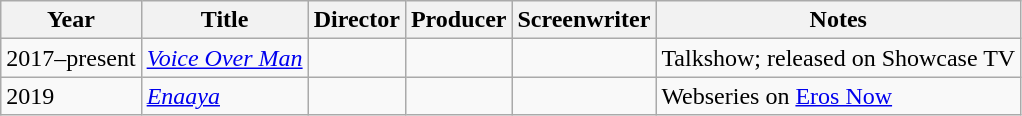<table class="wikitable">
<tr>
<th>Year</th>
<th>Title</th>
<th>Director</th>
<th>Producer</th>
<th>Screenwriter</th>
<th>Notes</th>
</tr>
<tr>
<td>2017–present</td>
<td><em><a href='#'>Voice Over Man</a></em></td>
<td></td>
<td></td>
<td></td>
<td>Talkshow; released on Showcase TV</td>
</tr>
<tr>
<td>2019</td>
<td><em><a href='#'>Enaaya</a></em></td>
<td></td>
<td></td>
<td></td>
<td>Webseries on <a href='#'>Eros Now</a></td>
</tr>
</table>
